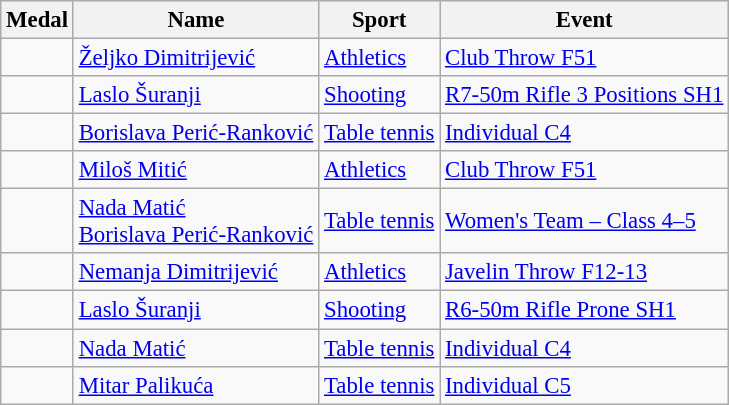<table class="wikitable sortable" style="font-size: 95%;">
<tr>
<th>Medal</th>
<th>Name</th>
<th>Sport</th>
<th>Event</th>
</tr>
<tr>
<td></td>
<td><a href='#'>Željko Dimitrijević</a></td>
<td><a href='#'>Athletics</a></td>
<td><a href='#'>Club Throw F51</a></td>
</tr>
<tr>
<td></td>
<td><a href='#'>Laslo Šuranji</a></td>
<td><a href='#'>Shooting</a></td>
<td><a href='#'>R7-50m Rifle 3 Positions SH1</a></td>
</tr>
<tr>
<td></td>
<td><a href='#'>Borislava Perić-Ranković</a></td>
<td><a href='#'>Table tennis</a></td>
<td><a href='#'>Individual C4</a></td>
</tr>
<tr>
<td></td>
<td><a href='#'>Miloš Mitić</a></td>
<td><a href='#'>Athletics</a></td>
<td><a href='#'>Club Throw F51</a></td>
</tr>
<tr>
<td></td>
<td><a href='#'>Nada Matić</a><br><a href='#'>Borislava Perić-Ranković</a></td>
<td><a href='#'>Table tennis</a></td>
<td><a href='#'>Women's Team – Class 4–5</a></td>
</tr>
<tr>
<td></td>
<td><a href='#'>Nemanja Dimitrijević</a></td>
<td><a href='#'>Athletics</a></td>
<td><a href='#'>Javelin Throw F12-13</a></td>
</tr>
<tr>
<td></td>
<td><a href='#'>Laslo Šuranji</a></td>
<td><a href='#'>Shooting</a></td>
<td><a href='#'>R6-50m Rifle Prone SH1</a></td>
</tr>
<tr>
<td></td>
<td><a href='#'>Nada Matić</a></td>
<td><a href='#'>Table tennis</a></td>
<td><a href='#'>Individual C4</a></td>
</tr>
<tr>
<td></td>
<td><a href='#'>Mitar Palikuća</a></td>
<td><a href='#'>Table tennis</a></td>
<td><a href='#'>Individual C5</a></td>
</tr>
</table>
